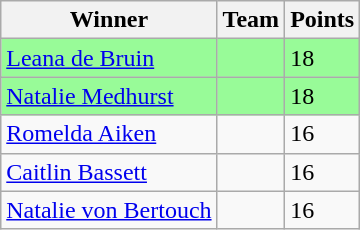<table class="wikitable collapsible">
<tr>
<th>Winner</th>
<th>Team</th>
<th>Points</th>
</tr>
<tr bgcolor=palegreen>
<td> <a href='#'>Leana de Bruin</a></td>
<td></td>
<td>18</td>
</tr>
<tr bgcolor=palegreen>
<td> <a href='#'>Natalie Medhurst</a></td>
<td></td>
<td>18</td>
</tr>
<tr>
<td> <a href='#'>Romelda Aiken</a></td>
<td></td>
<td>16</td>
</tr>
<tr>
<td> <a href='#'>Caitlin Bassett</a></td>
<td></td>
<td>16</td>
</tr>
<tr>
<td> <a href='#'>Natalie von Bertouch</a></td>
<td></td>
<td>16</td>
</tr>
</table>
